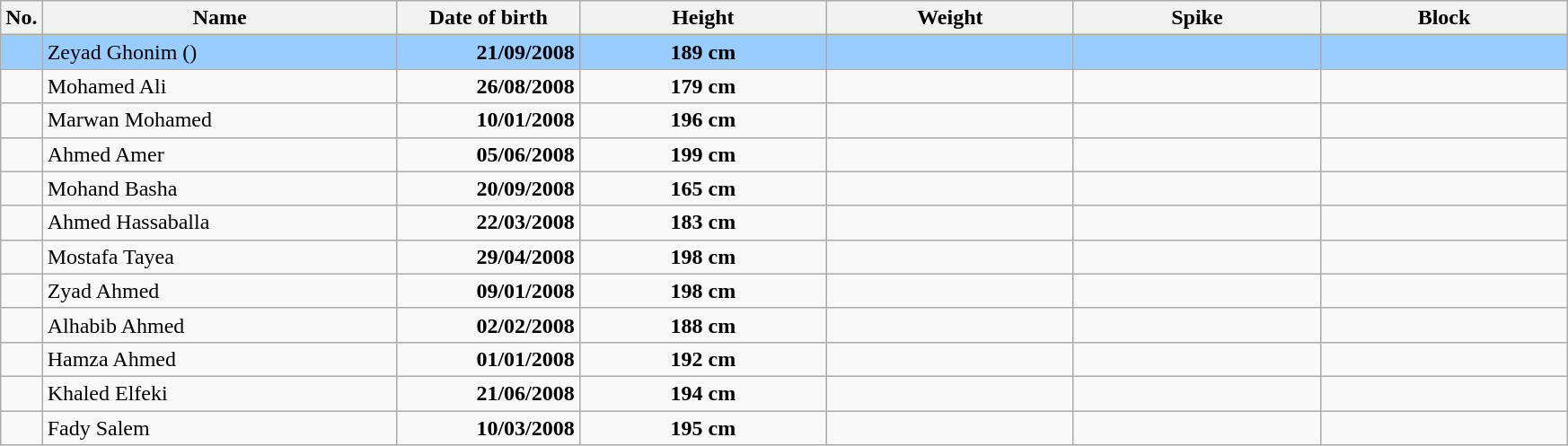<table class="wikitable sortable" style="text-align:center;">
<tr>
<th>No.</th>
<th style="width:16em">Name</th>
<th style="width:8em">Date of birth</th>
<th style="width:11em">Height</th>
<th style="width:11em">Weight</th>
<th style="width:11em">Spike</th>
<th style="width:11em">Block</th>
</tr>
<tr bgcolor=#9acdff>
<td></td>
<td align=left>Zeyad Ghonim ()</td>
<td align="right"><strong>21/09/2008</strong></td>
<td><strong>189 cm</strong></td>
<td></td>
<td></td>
<td></td>
</tr>
<tr>
<td></td>
<td align=left>Mohamed Ali</td>
<td align="right"><strong>26/08/2008</strong></td>
<td><strong>179 cm</strong></td>
<td></td>
<td></td>
<td></td>
</tr>
<tr>
<td></td>
<td align=left>Marwan Mohamed</td>
<td align="right"><strong>10/01/2008</strong></td>
<td><strong>196 cm</strong></td>
<td></td>
<td></td>
<td></td>
</tr>
<tr>
<td></td>
<td align=left>Ahmed Amer</td>
<td align="right"><strong>05/06/2008</strong></td>
<td><strong>199 cm</strong></td>
<td></td>
<td></td>
<td></td>
</tr>
<tr>
<td></td>
<td align=left>Mohand Basha</td>
<td align="right"><strong>20/09/2008</strong></td>
<td><strong>165 cm</strong></td>
<td></td>
<td></td>
<td></td>
</tr>
<tr>
<td></td>
<td align=left>Ahmed Hassaballa</td>
<td align="right"><strong>22/03/2008</strong></td>
<td><strong>183 cm</strong></td>
<td></td>
<td></td>
<td></td>
</tr>
<tr>
<td></td>
<td align=left>Mostafa Tayea</td>
<td align="right"><strong>29/04/2008</strong></td>
<td><strong>198 cm</strong></td>
<td></td>
<td></td>
<td></td>
</tr>
<tr>
<td></td>
<td align=left>Zyad Ahmed</td>
<td align="right"><strong>09/01/2008</strong></td>
<td><strong>198 cm</strong></td>
<td></td>
<td></td>
<td></td>
</tr>
<tr>
<td></td>
<td align=left>Alhabib Ahmed</td>
<td align="right"><strong>02/02/2008</strong></td>
<td><strong>188 cm</strong></td>
<td></td>
<td></td>
<td></td>
</tr>
<tr>
<td></td>
<td align=left>Hamza Ahmed</td>
<td align="right"><strong>01/01/2008</strong></td>
<td><strong>192 cm</strong></td>
<td></td>
<td></td>
<td></td>
</tr>
<tr>
<td></td>
<td align=left>Khaled Elfeki</td>
<td align="right"><strong>21/06/2008</strong></td>
<td><strong>194 cm</strong></td>
<td></td>
<td></td>
<td></td>
</tr>
<tr>
<td></td>
<td align=left>Fady Salem</td>
<td align="right"><strong>10/03/2008</strong></td>
<td><strong>195 cm</strong></td>
<td></td>
<td></td>
<td></td>
</tr>
</table>
